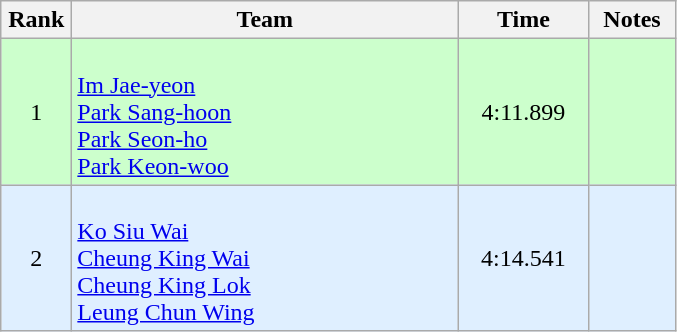<table class=wikitable style="text-align:center">
<tr>
<th width=40>Rank</th>
<th width=250>Team</th>
<th width=80>Time</th>
<th width=50>Notes</th>
</tr>
<tr bgcolor="ccffcc">
<td>1</td>
<td align=left><br><a href='#'>Im Jae-yeon</a><br><a href='#'>Park Sang-hoon</a><br><a href='#'>Park Seon-ho</a><br><a href='#'>Park Keon-woo</a></td>
<td>4:11.899</td>
<td></td>
</tr>
<tr bgcolor=dfefff>
<td>2</td>
<td align=left><br><a href='#'>Ko Siu Wai</a><br><a href='#'>Cheung King Wai</a><br><a href='#'>Cheung King Lok</a><br><a href='#'>Leung Chun Wing</a></td>
<td>4:14.541</td>
<td></td>
</tr>
</table>
